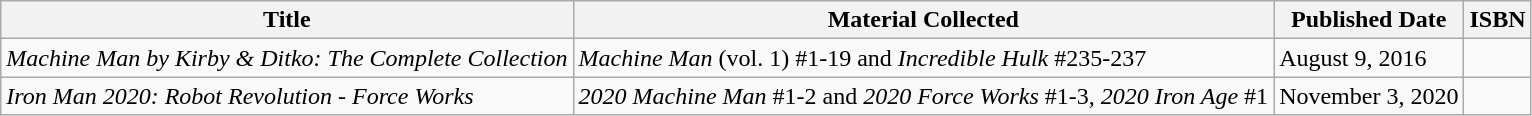<table class="wikitable">
<tr>
<th>Title</th>
<th>Material Collected</th>
<th>Published Date</th>
<th>ISBN</th>
</tr>
<tr>
<td><em>Machine Man by Kirby & Ditko: The Complete Collection</em></td>
<td><em>Machine Man</em> (vol. 1) #1-19 and <em>Incredible Hulk</em> #235-237</td>
<td>August 9, 2016</td>
<td></td>
</tr>
<tr>
<td><em>Iron Man 2020: Robot Revolution - Force Works</em></td>
<td><em>2020 Machine Man</em> #1-2 and <em>2020 Force Works</em> #1-3, <em>2020 Iron Age</em> #1</td>
<td>November 3, 2020</td>
<td></td>
</tr>
</table>
